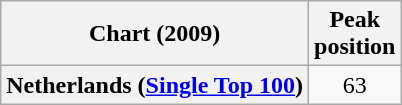<table class="wikitable sortable plainrowheaders" style="text-align:center">
<tr>
<th scope="col">Chart (2009)</th>
<th scope="col">Peak<br>position</th>
</tr>
<tr>
<th scope="row">Netherlands (<a href='#'>Single Top 100</a>)</th>
<td>63</td>
</tr>
</table>
